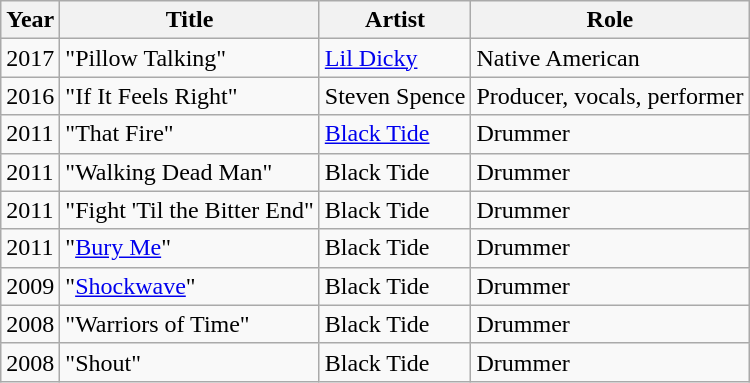<table class="wikitable">
<tr>
<th>Year</th>
<th>Title</th>
<th>Artist</th>
<th>Role</th>
</tr>
<tr>
<td>2017</td>
<td>"Pillow Talking"</td>
<td><a href='#'>Lil Dicky</a></td>
<td>Native American</td>
</tr>
<tr>
<td>2016</td>
<td>"If It Feels Right"</td>
<td>Steven Spence</td>
<td>Producer, vocals, performer</td>
</tr>
<tr>
<td>2011</td>
<td>"That Fire"</td>
<td><a href='#'>Black Tide</a></td>
<td>Drummer</td>
</tr>
<tr>
<td>2011</td>
<td>"Walking Dead Man"</td>
<td>Black Tide</td>
<td>Drummer</td>
</tr>
<tr>
<td>2011</td>
<td>"Fight 'Til the Bitter End"</td>
<td>Black Tide</td>
<td>Drummer</td>
</tr>
<tr>
<td>2011</td>
<td>"<a href='#'>Bury Me</a>"</td>
<td>Black Tide</td>
<td>Drummer</td>
</tr>
<tr>
<td>2009</td>
<td>"<a href='#'>Shockwave</a>"</td>
<td>Black Tide</td>
<td>Drummer</td>
</tr>
<tr>
<td>2008</td>
<td>"Warriors of Time"</td>
<td>Black Tide</td>
<td>Drummer</td>
</tr>
<tr>
<td>2008</td>
<td>"Shout"</td>
<td>Black Tide</td>
<td>Drummer</td>
</tr>
</table>
